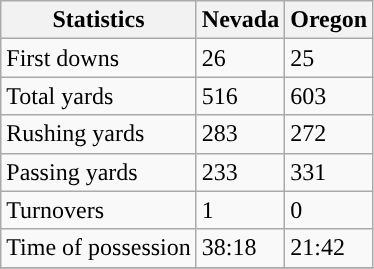<table class="wikitable">
<tr>
<th>Statistics</th>
<th>Nevada</th>
<th>Oregon</th>
</tr>
<tr>
<td>First downs</td>
<td>26</td>
<td>25</td>
</tr>
<tr>
<td>Total yards</td>
<td>516</td>
<td>603</td>
</tr>
<tr>
<td>Rushing yards</td>
<td>283</td>
<td>272</td>
</tr>
<tr>
<td>Passing yards</td>
<td>233</td>
<td>331</td>
</tr>
<tr>
<td>Turnovers</td>
<td>1</td>
<td>0</td>
</tr>
<tr>
<td>Time of possession</td>
<td>38:18</td>
<td>21:42</td>
</tr>
<tr>
</tr>
</table>
